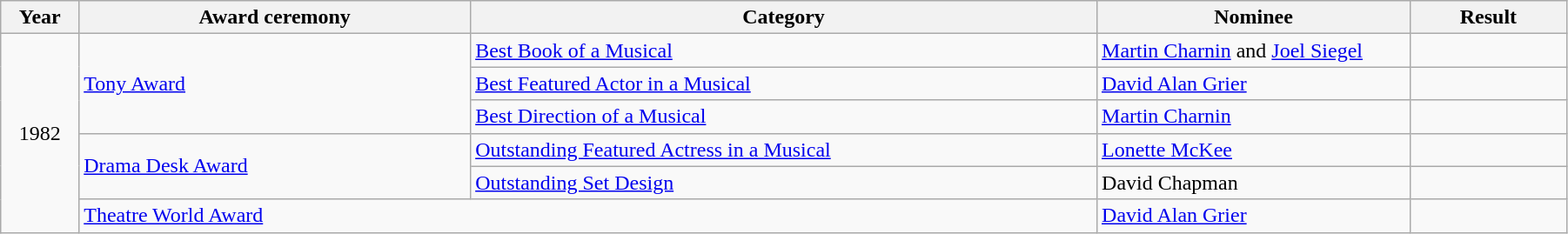<table class="wikitable" width="95%">
<tr>
<th width="5%">Year</th>
<th width="25%">Award ceremony</th>
<th width="40%">Category</th>
<th width="20%">Nominee</th>
<th width="10%">Result</th>
</tr>
<tr>
<td rowspan="6" align="center">1982</td>
<td rowspan="3"><a href='#'>Tony Award</a></td>
<td><a href='#'>Best Book of a Musical</a></td>
<td><a href='#'>Martin Charnin</a> and <a href='#'>Joel Siegel</a></td>
<td></td>
</tr>
<tr>
<td><a href='#'>Best Featured Actor in a Musical</a></td>
<td><a href='#'>David Alan Grier</a></td>
<td></td>
</tr>
<tr>
<td><a href='#'>Best Direction of a Musical</a></td>
<td><a href='#'>Martin Charnin</a></td>
<td></td>
</tr>
<tr>
<td rowspan="2"><a href='#'>Drama Desk Award</a></td>
<td><a href='#'>Outstanding Featured Actress in a Musical</a></td>
<td><a href='#'>Lonette McKee</a></td>
<td></td>
</tr>
<tr>
<td><a href='#'>Outstanding Set Design</a></td>
<td>David Chapman</td>
<td></td>
</tr>
<tr>
<td colspan="2"><a href='#'>Theatre World Award</a></td>
<td><a href='#'>David Alan Grier</a></td>
<td></td>
</tr>
</table>
